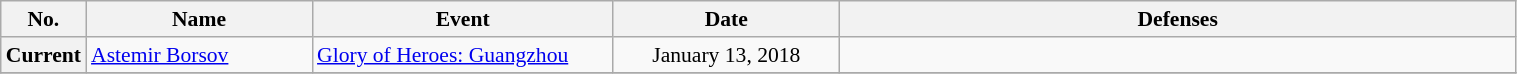<table class="wikitable" style="width:80%; font-size:90%;">
<tr>
<th style= width:1%;">No.</th>
<th style= width:15%;">Name</th>
<th style= width:20%;">Event</th>
<th style= width:15%;">Date</th>
<th style= width:45%;">Defenses</th>
</tr>
<tr>
<th>Current</th>
<td align=left> <a href='#'>Astemir Borsov</a> <br></td>
<td align=left><a href='#'>Glory of Heroes: Guangzhou</a> <br></td>
<td align=center>January 13, 2018</td>
<td align=left></td>
</tr>
<tr>
</tr>
</table>
